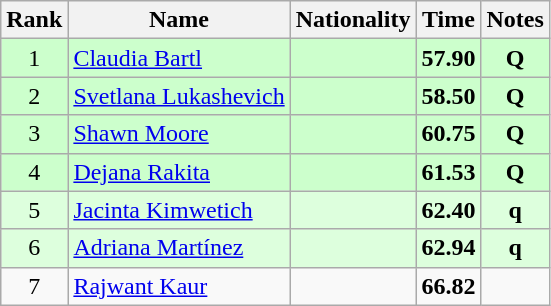<table class="wikitable sortable" style="text-align:center">
<tr>
<th>Rank</th>
<th>Name</th>
<th>Nationality</th>
<th>Time</th>
<th>Notes</th>
</tr>
<tr bgcolor=ccffcc>
<td>1</td>
<td align=left><a href='#'>Claudia Bartl</a></td>
<td align=left></td>
<td><strong>57.90</strong></td>
<td><strong>Q</strong></td>
</tr>
<tr bgcolor=ccffcc>
<td>2</td>
<td align=left><a href='#'>Svetlana Lukashevich</a></td>
<td align=left></td>
<td><strong>58.50</strong></td>
<td><strong>Q</strong></td>
</tr>
<tr bgcolor=ccffcc>
<td>3</td>
<td align=left><a href='#'>Shawn Moore</a></td>
<td align=left></td>
<td><strong>60.75</strong></td>
<td><strong>Q</strong></td>
</tr>
<tr bgcolor=ccffcc>
<td>4</td>
<td align=left><a href='#'>Dejana Rakita</a></td>
<td align=left></td>
<td><strong>61.53</strong></td>
<td><strong>Q</strong></td>
</tr>
<tr bgcolor=ddffdd>
<td>5</td>
<td align=left><a href='#'>Jacinta Kimwetich</a></td>
<td align=left></td>
<td><strong>62.40</strong></td>
<td><strong>q</strong></td>
</tr>
<tr bgcolor=ddffdd>
<td>6</td>
<td align=left><a href='#'>Adriana Martínez</a></td>
<td align=left></td>
<td><strong>62.94</strong></td>
<td><strong>q</strong></td>
</tr>
<tr>
<td>7</td>
<td align=left><a href='#'>Rajwant Kaur</a></td>
<td align=left></td>
<td><strong>66.82</strong></td>
<td></td>
</tr>
</table>
